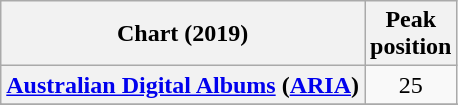<table class="wikitable sortable plainrowheaders" style="text-align:center">
<tr>
<th scope="col">Chart (2019)</th>
<th scope="col">Peak<br>position</th>
</tr>
<tr>
<th scope="row"><a href='#'>Australian Digital Albums</a> (<a href='#'>ARIA</a>)</th>
<td>25</td>
</tr>
<tr>
</tr>
<tr>
</tr>
<tr>
</tr>
<tr>
</tr>
<tr>
</tr>
</table>
